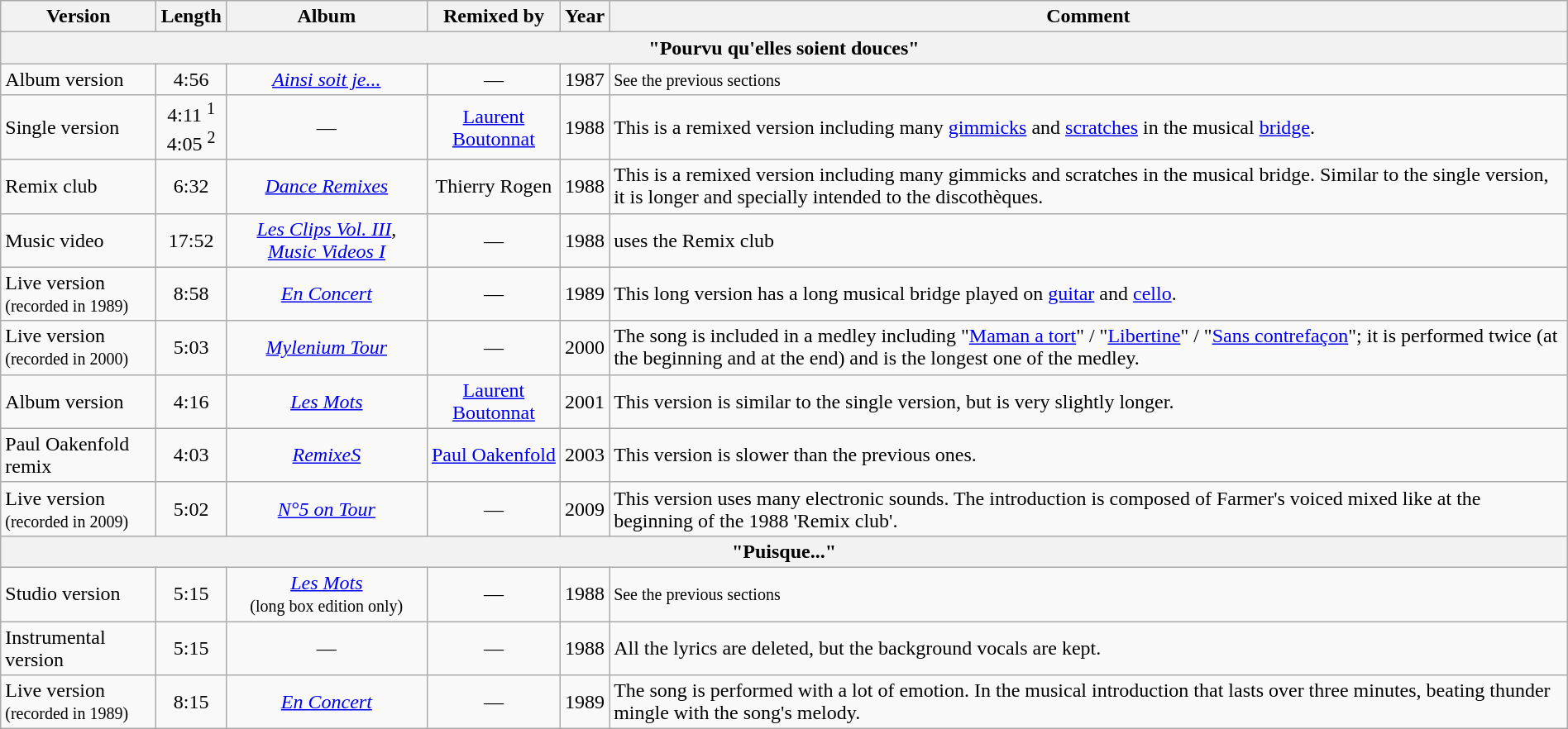<table class="wikitable sortable" width="100%" border="1">
<tr>
<th>Version</th>
<th>Length</th>
<th>Album</th>
<th>Remixed by</th>
<th>Year</th>
<th>Comment</th>
</tr>
<tr>
<th colspan="6">"Pourvu qu'elles soient douces"</th>
</tr>
<tr>
<td>Album version</td>
<td align="center">4:56</td>
<td align="center"><em><a href='#'>Ainsi soit je...</a></em></td>
<td align="center">—</td>
<td align="center">1987</td>
<td><small>See the previous sections</small></td>
</tr>
<tr>
<td>Single version</td>
<td align="center">4:11 <sup>1</sup><br>4:05 <sup>2</sup></td>
<td align="center">—</td>
<td align="center"><a href='#'>Laurent Boutonnat</a></td>
<td align="center">1988</td>
<td>This is a remixed version including many <a href='#'>gimmicks</a> and <a href='#'>scratches</a> in the musical <a href='#'>bridge</a>.</td>
</tr>
<tr>
<td>Remix club</td>
<td align="center">6:32</td>
<td align="center"><em><a href='#'>Dance Remixes</a></em></td>
<td align="center">Thierry Rogen</td>
<td align="center">1988</td>
<td>This is a remixed version including many gimmicks and scratches in the musical bridge. Similar to the single version, it is longer and specially intended to the discothèques.</td>
</tr>
<tr>
<td>Music video</td>
<td align="center">17:52</td>
<td align="center"><em><a href='#'>Les Clips Vol. III</a></em>, <em><a href='#'>Music Videos I</a></em></td>
<td align="center">—</td>
<td align="center">1988</td>
<td>uses the Remix club</td>
</tr>
<tr>
<td>Live version <br><small>(recorded in 1989)</small></td>
<td align="center">8:58</td>
<td align="center"><em><a href='#'>En Concert</a></em></td>
<td align="center">—</td>
<td align="center">1989</td>
<td>This long version has a long musical bridge played on <a href='#'>guitar</a> and <a href='#'>cello</a>.</td>
</tr>
<tr>
<td>Live version <br><small>(recorded in 2000)</small></td>
<td align="center">5:03</td>
<td align="center"><em><a href='#'>Mylenium Tour</a></em></td>
<td align="center">—</td>
<td align="center">2000</td>
<td>The song is included in a medley including "<a href='#'>Maman a tort</a>" / "<a href='#'>Libertine</a>" / "<a href='#'>Sans contrefaçon</a>"; it is performed twice (at the beginning and at the end) and is the longest one of the medley.</td>
</tr>
<tr>
<td>Album version</td>
<td align="center">4:16</td>
<td align="center"><em><a href='#'>Les Mots</a></em></td>
<td align="center"><a href='#'>Laurent Boutonnat</a></td>
<td align="center">2001</td>
<td>This version is similar to the single version, but is very slightly longer.</td>
</tr>
<tr>
<td>Paul Oakenfold remix</td>
<td align="center">4:03</td>
<td align="center"><em><a href='#'>RemixeS</a></em></td>
<td align="center"><a href='#'>Paul Oakenfold</a></td>
<td align="center">2003</td>
<td>This version is slower than the previous ones.</td>
</tr>
<tr>
<td>Live version <br><small>(recorded in 2009)</small></td>
<td align="center">5:02</td>
<td align="center"><em><a href='#'>N°5 on Tour</a></em></td>
<td align="center">—</td>
<td align="center">2009</td>
<td>This version uses many electronic sounds. The introduction is composed of Farmer's voiced mixed like at the beginning of the 1988 'Remix club'.</td>
</tr>
<tr>
<th colspan="6">"Puisque..."</th>
</tr>
<tr>
<td>Studio version</td>
<td align="center">5:15</td>
<td align="center"><em><a href='#'>Les Mots</a></em> <br><small>(long box edition only)</small></td>
<td align="center">—</td>
<td align="center">1988</td>
<td><small>See the previous sections</small></td>
</tr>
<tr>
<td>Instrumental version</td>
<td align="center">5:15</td>
<td align="center">—</td>
<td align="center">—</td>
<td align="center">1988</td>
<td>All the lyrics are deleted, but the background vocals are kept.</td>
</tr>
<tr>
<td>Live version <br><small>(recorded in 1989) </small></td>
<td align="center">8:15</td>
<td align="center"><em><a href='#'>En Concert</a></em></td>
<td align="center">—</td>
<td align="center">1989</td>
<td>The song is performed with a lot of emotion. In the musical introduction that lasts over three minutes, beating thunder mingle with the song's melody.</td>
</tr>
</table>
